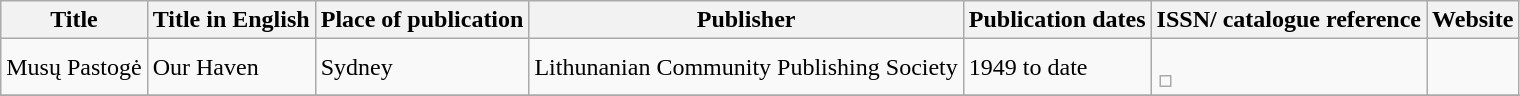<table class="wikitable sortable">
<tr>
<th>Title</th>
<th>Title in English</th>
<th>Place of publication</th>
<th>Publisher</th>
<th>Publication dates</th>
<th>ISSN/ catalogue reference</th>
<th>Website</th>
</tr>
<tr>
<td>Musų Pastogė</td>
<td>Our Haven</td>
<td>Sydney</td>
<td>Lithunanian Community Publishing Society</td>
<td>1949 to date</td>
<td><br><table class="ecxwikitable ecxsortable ecxjquery-tablesorter">
<tr>
<td></td>
</tr>
</table>
</td>
<td></td>
</tr>
<tr>
</tr>
</table>
